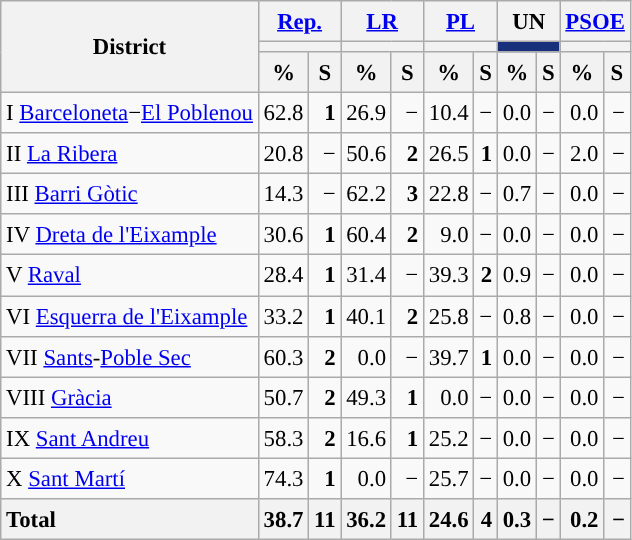<table class='wikitable sortable' style='text-align:right; font-size:95%; line-height:20px;'>
<tr>
<th rowspan='3'>District</th>
<th colspan='2' width='30px'><a href='#'>Rep.</a></th>
<th colspan='2' width='30px'><a href='#'>LR</a></th>
<th colspan='2' width='30px'><a href='#'>PL</a></th>
<th colspan='2' width='30px'>UN</th>
<th colspan='2' width='30px'><a href='#'>PSOE</a></th>
</tr>
<tr>
<th colspan='2' style='background:'></th>
<th colspan='2' style='background:'></th>
<th colspan='2' style='background:'></th>
<th colspan='2' style='background:#18307B'></th>
<th colspan='2' style='background:'></th>
</tr>
<tr>
<th data-sort-type='number'>%</th>
<th data-sort-type='number'>S</th>
<th data-sort-type='number'>%</th>
<th data-sort-type='number'>S</th>
<th data-sort-type='number'>%</th>
<th data-sort-type='number'>S</th>
<th data-sort-type='number'>%</th>
<th data-sort-type='number'>S</th>
<th data-sort-type='number'>%</th>
<th data-sort-type='number'>S</th>
</tr>
<tr>
<td style='text-align: left;'>I <a href='#'>Barceloneta</a>−<a href='#'>El Poblenou</a></td>
<td style='text-align: right;'>62.8</td>
<td style='text-align: right;'><strong>1</strong></td>
<td style='text-align: right;'>26.9</td>
<td style='text-align: right;'>−</td>
<td style='text-align: right;'>10.4</td>
<td style='text-align: right;'>−</td>
<td style='text-align: right;'>0.0</td>
<td style='text-align: right;'>−</td>
<td style='text-align: right;'>0.0</td>
<td style='text-align: right;'>−</td>
</tr>
<tr>
<td style='text-align: left;'>II <a href='#'>La Ribera</a></td>
<td style='text-align: right;'>20.8</td>
<td style='text-align: right;'>−</td>
<td style='text-align: right;'>50.6</td>
<td style='text-align: right;'><strong>2</strong></td>
<td style='text-align: right;'>26.5</td>
<td style='text-align: right;'><strong>1</strong></td>
<td style='text-align: right;'>0.0</td>
<td style='text-align: right;'>−</td>
<td style='text-align: right;'>2.0</td>
<td style='text-align: right;'>−</td>
</tr>
<tr>
<td style='text-align: left;'>III <a href='#'>Barri Gòtic</a></td>
<td style='text-align: right;'>14.3</td>
<td style='text-align: right;'>−</td>
<td style='text-align: right;'>62.2</td>
<td style='text-align: right;'><strong>3</strong></td>
<td style='text-align: right;'>22.8</td>
<td style='text-align: right;'>−</td>
<td style='text-align: right;'>0.7</td>
<td style='text-align: right;'>−</td>
<td style='text-align: right;'>0.0</td>
<td style='text-align: right;'>−</td>
</tr>
<tr>
<td style='text-align: left;'>IV <a href='#'>Dreta de l'Eixample</a></td>
<td style='text-align: right;'>30.6</td>
<td style='text-align: right;'><strong>1</strong></td>
<td style='text-align: right;'>60.4</td>
<td style='text-align: right;'><strong>2</strong></td>
<td style='text-align: right;'>9.0</td>
<td style='text-align: right;'>−</td>
<td style='text-align: right;'>0.0</td>
<td style='text-align: right;'>−</td>
<td style='text-align: right;'>0.0</td>
<td style='text-align: right;'>−</td>
</tr>
<tr>
<td style='text-align: left;'>V <a href='#'>Raval</a></td>
<td style='text-align: right;'>28.4</td>
<td style='text-align: right;'><strong>1</strong></td>
<td style='text-align: right;'>31.4</td>
<td style='text-align: right;'>−</td>
<td style='text-align: right;'>39.3</td>
<td style='text-align: right;'><strong>2</strong></td>
<td style='text-align: right;'>0.9</td>
<td style='text-align: right;'>−</td>
<td style='text-align: right;'>0.0</td>
<td style='text-align: right;'>−</td>
</tr>
<tr>
<td style='text-align: left;'>VI <a href='#'>Esquerra de l'Eixample</a></td>
<td style='text-align: right;'>33.2</td>
<td style='text-align: right;'><strong>1</strong></td>
<td style='text-align: right;'>40.1</td>
<td style='text-align: right;'><strong>2</strong></td>
<td style='text-align: right;'>25.8</td>
<td style='text-align: right;'>−</td>
<td style='text-align: right;'>0.8</td>
<td style='text-align: right;'>−</td>
<td style='text-align: right;'>0.0</td>
<td style='text-align: right;'>−</td>
</tr>
<tr>
<td style='text-align: left;'>VII <a href='#'>Sants</a>-<a href='#'>Poble Sec</a></td>
<td style='text-align: right;'>60.3</td>
<td style='text-align: right;'><strong>2</strong></td>
<td style='text-align: right;'>0.0</td>
<td style='text-align: right;'>−</td>
<td style='text-align: right;'>39.7</td>
<td style='text-align: right;'><strong>1</strong></td>
<td style='text-align: right;'>0.0</td>
<td style='text-align: right;'>−</td>
<td style='text-align: right;'>0.0</td>
<td style='text-align: right;'>−</td>
</tr>
<tr>
<td style='text-align: left;'>VIII <a href='#'>Gràcia</a></td>
<td style='text-align: right;'>50.7</td>
<td style='text-align: right;'><strong>2</strong></td>
<td style='text-align: right;'>49.3</td>
<td style='text-align: right;'><strong>1</strong></td>
<td style='text-align: right;'>0.0</td>
<td style='text-align: right;'>−</td>
<td style='text-align: right;'>0.0</td>
<td style='text-align: right;'>−</td>
<td style='text-align: right;'>0.0</td>
<td style='text-align: right;'>−</td>
</tr>
<tr>
<td style='text-align: left;'>IX <a href='#'>Sant Andreu</a></td>
<td style='text-align: right;'>58.3</td>
<td style='text-align: right;'><strong>2</strong></td>
<td style='text-align: right;'>16.6</td>
<td style='text-align: right;'><strong>1</strong></td>
<td style='text-align: right;'>25.2</td>
<td style='text-align: right;'>−</td>
<td style='text-align: right;'>0.0</td>
<td style='text-align: right;'>−</td>
<td style='text-align: right;'>0.0</td>
<td style='text-align: right;'>−</td>
</tr>
<tr>
<td style='text-align: left;'>X <a href='#'>Sant Martí</a></td>
<td style='text-align: right;'>74.3</td>
<td style='text-align: right;'><strong>1</strong></td>
<td style='text-align: right;'>0.0</td>
<td style='text-align: right;'>−</td>
<td style='text-align: right;'>25.7</td>
<td style='text-align: right;'>−</td>
<td style='text-align: right;'>0.0</td>
<td style='text-align: right;'>−</td>
<td style='text-align: right;'>0.0</td>
<td style='text-align: right;'>−</td>
</tr>
<tr>
<th style='text-align: left;'>Total</th>
<th style='text-align: right;'>38.7</th>
<th style='text-align: right;'><strong>11</strong></th>
<th style='text-align: right;'>36.2</th>
<th style='text-align: right;'><strong>11</strong></th>
<th style='text-align: right;'>24.6</th>
<th style='text-align: right;'><strong>4</strong></th>
<th style='text-align: right;'>0.3</th>
<th style='text-align: right;'>−</th>
<th style='text-align: right;'>0.2</th>
<th style='text-align: right;'>−</th>
</tr>
</table>
